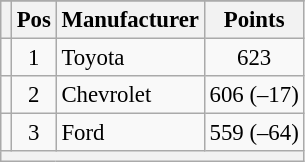<table class="wikitable" style="font-size:95%">
<tr>
</tr>
<tr>
<th></th>
<th>Pos</th>
<th>Manufacturer</th>
<th>Points</th>
</tr>
<tr>
<td align="left"></td>
<td style="text-align:center;">1</td>
<td>Toyota</td>
<td style="text-align:center;">623</td>
</tr>
<tr>
<td align="left"></td>
<td style="text-align:center;">2</td>
<td>Chevrolet</td>
<td style="text-align:center;">606 (–17)</td>
</tr>
<tr>
<td align="left"></td>
<td style="text-align:center;">3</td>
<td>Ford</td>
<td style="text-align:center;">559 (–64)</td>
</tr>
<tr class="sortbottom">
<th colspan="8"></th>
</tr>
</table>
